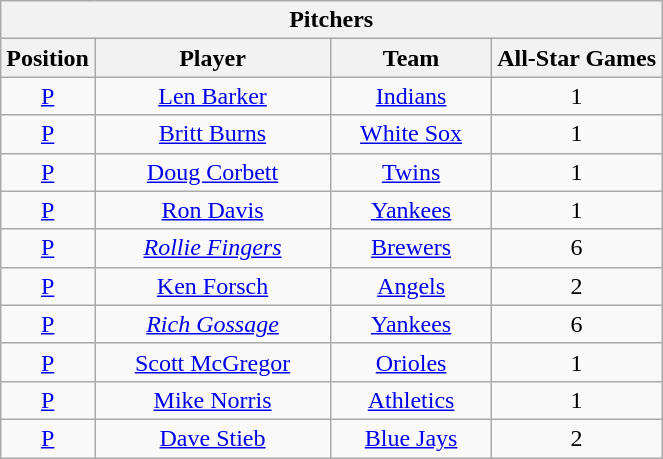<table class="wikitable" style="font-size: 100%; text-align:center;">
<tr>
<th colspan="4">Pitchers</th>
</tr>
<tr>
<th>Position</th>
<th width="150">Player</th>
<th width="100">Team</th>
<th>All-Star Games</th>
</tr>
<tr>
<td><a href='#'>P</a></td>
<td><a href='#'>Len Barker</a></td>
<td><a href='#'>Indians</a></td>
<td>1</td>
</tr>
<tr>
<td><a href='#'>P</a></td>
<td><a href='#'>Britt Burns</a></td>
<td><a href='#'>White Sox</a></td>
<td>1</td>
</tr>
<tr>
<td><a href='#'>P</a></td>
<td><a href='#'>Doug Corbett</a></td>
<td><a href='#'>Twins</a></td>
<td>1</td>
</tr>
<tr>
<td><a href='#'>P</a></td>
<td><a href='#'>Ron Davis</a></td>
<td><a href='#'>Yankees</a></td>
<td>1</td>
</tr>
<tr>
<td><a href='#'>P</a></td>
<td><em><a href='#'>Rollie Fingers</a></em></td>
<td><a href='#'>Brewers</a></td>
<td>6</td>
</tr>
<tr>
<td><a href='#'>P</a></td>
<td><a href='#'>Ken Forsch</a></td>
<td><a href='#'>Angels</a></td>
<td>2</td>
</tr>
<tr>
<td><a href='#'>P</a></td>
<td><em><a href='#'>Rich Gossage</a></em></td>
<td><a href='#'>Yankees</a></td>
<td>6</td>
</tr>
<tr>
<td><a href='#'>P</a></td>
<td><a href='#'>Scott McGregor</a></td>
<td><a href='#'>Orioles</a></td>
<td>1</td>
</tr>
<tr>
<td><a href='#'>P</a></td>
<td><a href='#'>Mike Norris</a></td>
<td><a href='#'>Athletics</a></td>
<td>1</td>
</tr>
<tr>
<td><a href='#'>P</a></td>
<td><a href='#'>Dave Stieb</a></td>
<td><a href='#'>Blue Jays</a></td>
<td>2</td>
</tr>
</table>
